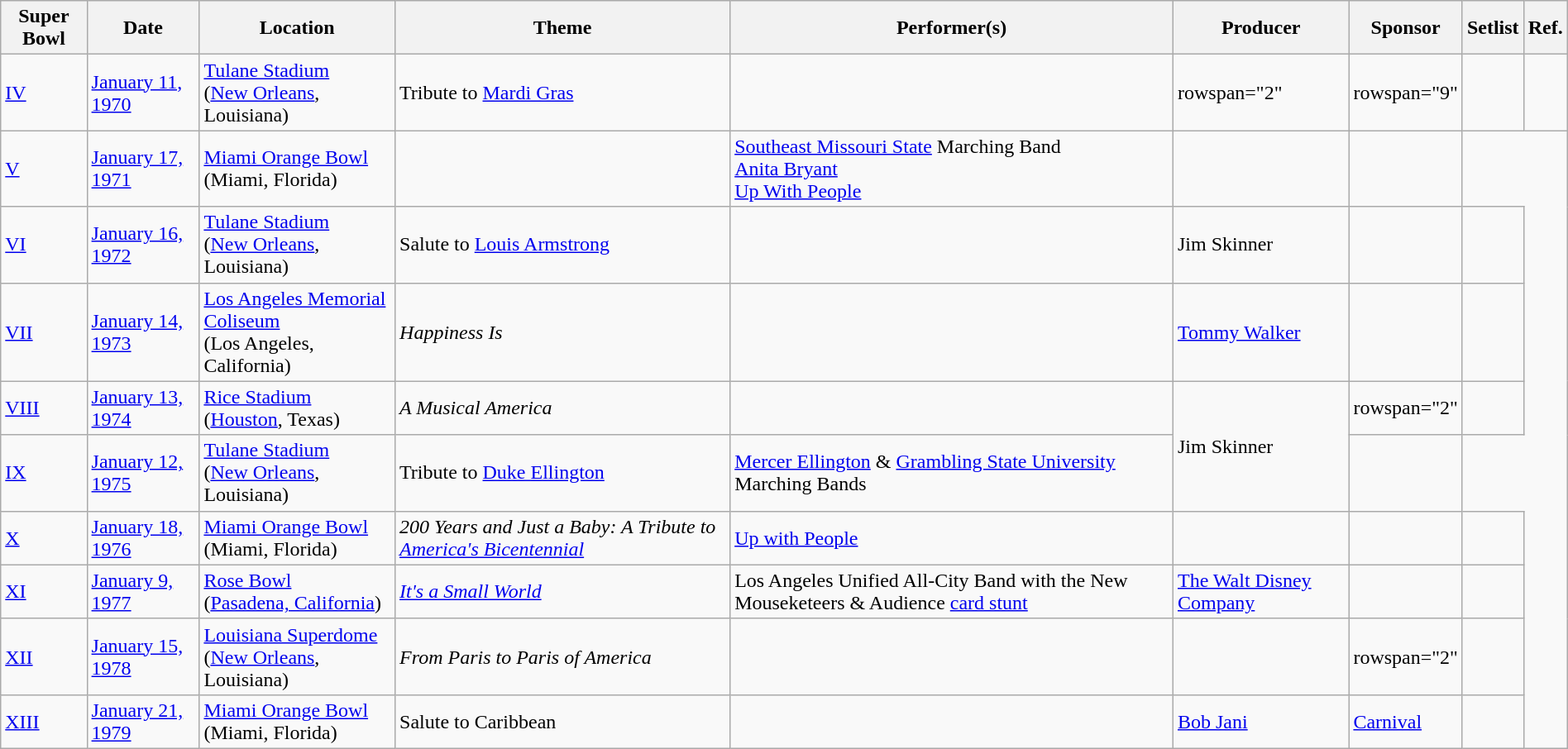<table class="wikitable" style="width: 100%; ">
<tr>
<th>Super Bowl</th>
<th>Date</th>
<th>Location</th>
<th>Theme</th>
<th>Performer(s)</th>
<th>Producer</th>
<th>Sponsor</th>
<th>Setlist</th>
<th>Ref.</th>
</tr>
<tr>
<td><a href='#'>IV</a></td>
<td><a href='#'>January 11, 1970</a></td>
<td><a href='#'>Tulane Stadium</a><br>(<a href='#'>New Orleans</a>, Louisiana)</td>
<td>Tribute to <a href='#'>Mardi Gras</a></td>
<td></td>
<td>rowspan="2" </td>
<td>rowspan="9" </td>
<td></td>
<td></td>
</tr>
<tr>
<td><a href='#'>V</a><br></td>
<td><a href='#'>January 17, 1971</a></td>
<td><a href='#'>Miami Orange Bowl</a><br>(Miami, Florida)</td>
<td></td>
<td><a href='#'>Southeast Missouri State</a> Marching Band<br><a href='#'>Anita Bryant</a><br><a href='#'>Up With People</a></td>
<td></td>
<td></td>
</tr>
<tr>
<td><a href='#'>VI</a></td>
<td><a href='#'>January 16, 1972</a></td>
<td><a href='#'>Tulane Stadium</a><br>(<a href='#'>New Orleans</a>, Louisiana)</td>
<td>Salute to <a href='#'>Louis Armstrong</a></td>
<td></td>
<td>Jim Skinner</td>
<td></td>
<td></td>
</tr>
<tr>
<td><a href='#'>VII</a></td>
<td><a href='#'>January 14, 1973</a></td>
<td><a href='#'>Los Angeles Memorial Coliseum</a><br>(Los Angeles, California)</td>
<td><em>Happiness Is</em></td>
<td></td>
<td><a href='#'>Tommy Walker</a></td>
<td></td>
<td></td>
</tr>
<tr>
<td><a href='#'>VIII</a></td>
<td><a href='#'>January 13, 1974</a></td>
<td><a href='#'>Rice Stadium</a><br>(<a href='#'>Houston</a>, Texas)</td>
<td><em>A Musical America</em></td>
<td></td>
<td rowspan="2">Jim Skinner</td>
<td>rowspan="2" </td>
<td></td>
</tr>
<tr>
<td><a href='#'>IX</a></td>
<td><a href='#'>January 12, 1975</a></td>
<td><a href='#'>Tulane Stadium</a><br>(<a href='#'>New Orleans</a>, Louisiana)</td>
<td>Tribute to <a href='#'>Duke Ellington</a></td>
<td><a href='#'>Mercer Ellington</a> & <a href='#'>Grambling State University</a> Marching Bands</td>
<td></td>
</tr>
<tr>
<td><a href='#'>X</a><br></td>
<td><a href='#'>January 18, 1976</a></td>
<td><a href='#'>Miami Orange Bowl</a><br>(Miami, Florida)</td>
<td><em>200 Years and Just a Baby: A Tribute to <a href='#'>America's Bicentennial</a></em></td>
<td><a href='#'>Up with People</a></td>
<td></td>
<td></td>
<td></td>
</tr>
<tr>
<td><a href='#'>XI</a></td>
<td><a href='#'>January 9, 1977</a></td>
<td><a href='#'>Rose Bowl</a><br>(<a href='#'>Pasadena, California</a>)</td>
<td><em><a href='#'>It's a Small World</a></em></td>
<td>Los Angeles Unified All-City Band with the New Mouseketeers & Audience <a href='#'>card stunt</a></td>
<td><a href='#'>The Walt Disney Company</a></td>
<td></td>
<td></td>
</tr>
<tr>
<td><a href='#'>XII</a></td>
<td><a href='#'>January 15, 1978</a></td>
<td><a href='#'>Louisiana Superdome</a><br>(<a href='#'>New Orleans</a>, Louisiana)</td>
<td><em>From Paris to Paris of America</em></td>
<td></td>
<td></td>
<td>rowspan="2"</td>
<td></td>
</tr>
<tr>
<td><a href='#'>XIII</a></td>
<td><a href='#'>January 21, 1979</a></td>
<td><a href='#'>Miami Orange Bowl</a><br>(Miami, Florida)</td>
<td>Salute to Caribbean</td>
<td></td>
<td><a href='#'>Bob Jani</a></td>
<td><a href='#'>Carnival</a></td>
<td></td>
</tr>
</table>
